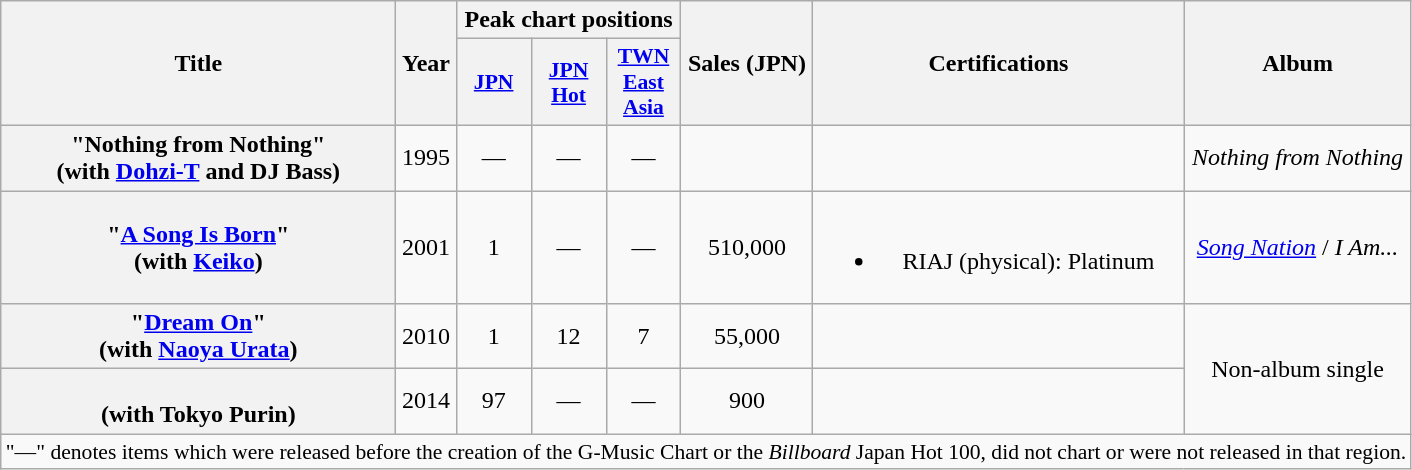<table class="wikitable plainrowheaders" style="text-align:center;">
<tr>
<th scope="col" rowspan="2" style="width:16em;">Title</th>
<th scope="col" rowspan="2">Year</th>
<th scope="col" colspan="3">Peak chart positions</th>
<th scope="col" rowspan="2">Sales (JPN)</th>
<th scope="col" rowspan="2" style="width:15em;">Certifications</th>
<th scope="col" rowspan="2">Album</th>
</tr>
<tr>
<th style="width:3em;font-size:90%"><a href='#'>JPN</a><br></th>
<th style="width:3em;font-size:90%"><a href='#'>JPN Hot</a><br></th>
<th style="width:3em;font-size:90%"><a href='#'>TWN East Asia</a><br></th>
</tr>
<tr>
<th scope="row">"Nothing from Nothing"<br><span>(with <a href='#'>Dohzi-T</a> and DJ Bass)</span></th>
<td>1995</td>
<td>—</td>
<td>—</td>
<td>—</td>
<td></td>
<td></td>
<td><em>Nothing from Nothing</em></td>
</tr>
<tr>
<th scope="row">"<a href='#'>A Song Is Born</a>"<br><span>(with <a href='#'>Keiko</a>)</span></th>
<td>2001</td>
<td>1</td>
<td>—</td>
<td>—</td>
<td>510,000</td>
<td><br><ul><li>RIAJ <span>(physical)</span>: Platinum</li></ul></td>
<td><em><a href='#'>Song Nation</a></em> / <em>I Am...</em></td>
</tr>
<tr>
<th scope="row">"<a href='#'>Dream On</a>"<br><span>(with <a href='#'>Naoya Urata</a>)</span></th>
<td>2010</td>
<td>1</td>
<td>12</td>
<td>7</td>
<td>55,000</td>
<td></td>
<td rowspan="2">Non-album single</td>
</tr>
<tr>
<th scope="row"><br><span>(with Tokyo Purin)</span></th>
<td>2014</td>
<td>97</td>
<td>—</td>
<td>—</td>
<td>900</td>
<td></td>
</tr>
<tr>
<td colspan="14" align="center" style="font-size:90%;">"—" denotes items which were released before the creation of the G-Music Chart or the <em>Billboard</em> Japan Hot 100, did not chart or were not released in that region.</td>
</tr>
</table>
